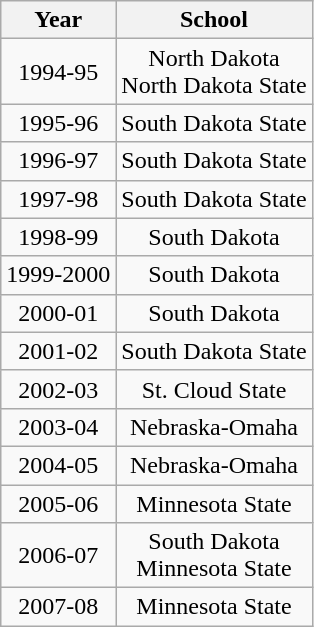<table class="wikitable" style="text-align:center">
<tr>
<th>Year</th>
<th>School</th>
</tr>
<tr>
<td>1994-95</td>
<td>North Dakota<br>North Dakota State</td>
</tr>
<tr>
<td>1995-96</td>
<td>South Dakota State</td>
</tr>
<tr>
<td>1996-97</td>
<td>South Dakota State</td>
</tr>
<tr>
<td>1997-98</td>
<td>South Dakota State</td>
</tr>
<tr>
<td>1998-99</td>
<td>South Dakota</td>
</tr>
<tr>
<td>1999-2000</td>
<td>South Dakota</td>
</tr>
<tr>
<td>2000-01</td>
<td>South Dakota</td>
</tr>
<tr>
<td>2001-02</td>
<td>South Dakota State</td>
</tr>
<tr>
<td>2002-03</td>
<td>St. Cloud State</td>
</tr>
<tr>
<td>2003-04</td>
<td>Nebraska-Omaha</td>
</tr>
<tr>
<td>2004-05</td>
<td>Nebraska-Omaha</td>
</tr>
<tr>
<td>2005-06</td>
<td>Minnesota State</td>
</tr>
<tr>
<td>2006-07</td>
<td>South Dakota<br>Minnesota State</td>
</tr>
<tr>
<td>2007-08</td>
<td>Minnesota State</td>
</tr>
</table>
